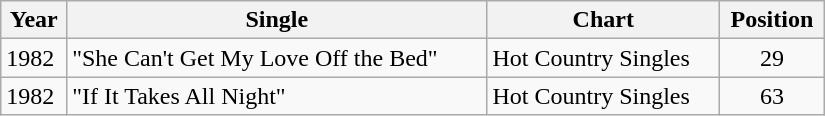<table class="wikitable" style="margin-top: 0" width="550px">
<tr>
<th>Year</th>
<th>Single</th>
<th>Chart</th>
<th>Position</th>
</tr>
<tr>
<td>1982</td>
<td>"She Can't Get My Love Off the Bed"</td>
<td>Hot Country Singles</td>
<td style="text-align: center">29</td>
</tr>
<tr>
<td>1982</td>
<td>"If It Takes All Night"</td>
<td>Hot Country Singles</td>
<td style="text-align: center">63</td>
</tr>
</table>
